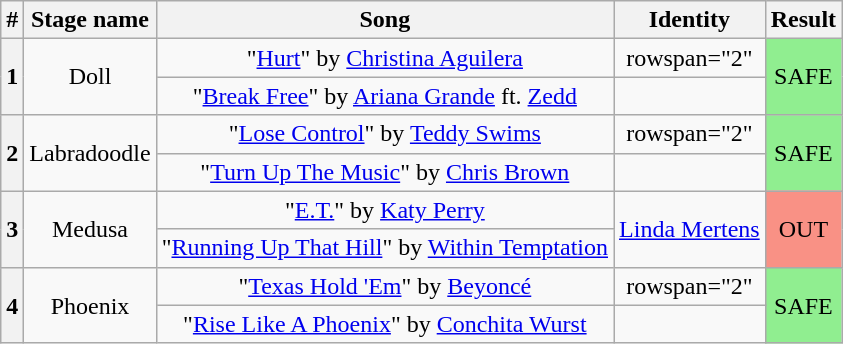<table class="wikitable plainrowheaders" style="text-align: center;">
<tr>
<th>#</th>
<th>Stage name</th>
<th>Song</th>
<th>Identity</th>
<th>Result</th>
</tr>
<tr>
<th rowspan="2">1</th>
<td rowspan="2">Doll</td>
<td>"<a href='#'>Hurt</a>" by <a href='#'>Christina Aguilera</a></td>
<td>rowspan="2" </td>
<td rowspan="2" bgcolor=lightgreen>SAFE</td>
</tr>
<tr>
<td>"<a href='#'>Break Free</a>" by <a href='#'>Ariana Grande</a> ft. <a href='#'>Zedd</a></td>
</tr>
<tr>
<th rowspan="2">2</th>
<td rowspan="2">Labradoodle</td>
<td>"<a href='#'>Lose Control</a>" by <a href='#'>Teddy Swims</a></td>
<td>rowspan="2" </td>
<td rowspan="2" bgcolor=lightgreen>SAFE</td>
</tr>
<tr>
<td>"<a href='#'>Turn Up The Music</a>" by <a href='#'>Chris Brown</a></td>
</tr>
<tr>
<th rowspan="2">3</th>
<td rowspan="2">Medusa</td>
<td>"<a href='#'>E.T.</a>" by <a href='#'>Katy Perry</a></td>
<td rowspan="2"><a href='#'>Linda Mertens</a></td>
<td rowspan="2" bgcolor="#F99185">OUT</td>
</tr>
<tr>
<td>"<a href='#'>Running Up That Hill</a>" by <a href='#'>Within Temptation</a></td>
</tr>
<tr>
<th rowspan="2">4</th>
<td rowspan="2">Phoenix</td>
<td>"<a href='#'>Texas Hold 'Em</a>" by <a href='#'>Beyoncé</a></td>
<td>rowspan="2" </td>
<td rowspan="2" bgcolor=lightgreen>SAFE</td>
</tr>
<tr>
<td>"<a href='#'>Rise Like A Phoenix</a>" by <a href='#'>Conchita Wurst</a></td>
</tr>
</table>
